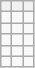<table class="wikitable">
<tr>
<th></th>
<th></th>
<th></th>
</tr>
<tr>
<td></td>
<td></td>
<td></td>
</tr>
<tr>
<td></td>
<td></td>
<td></td>
</tr>
<tr>
<td></td>
<td></td>
<td></td>
</tr>
<tr>
<td></td>
<td></td>
<td></td>
</tr>
<tr>
<td></td>
<td></td>
<td></td>
</tr>
</table>
